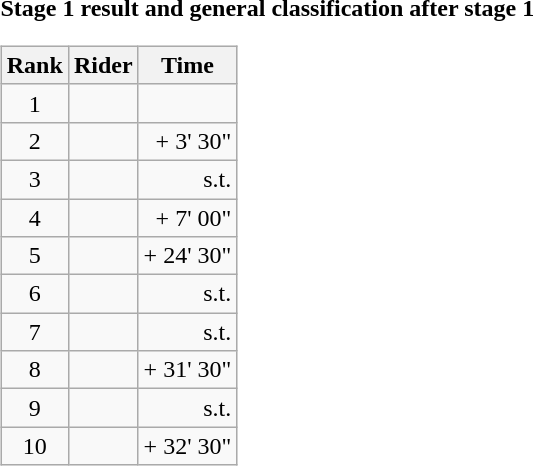<table>
<tr>
<td><strong>Stage 1 result and general classification after stage 1</strong><br><table class="wikitable">
<tr>
<th scope="col">Rank</th>
<th scope="col">Rider</th>
<th scope="col">Time</th>
</tr>
<tr>
<td style="text-align:center;">1</td>
<td></td>
<td style="text-align:right;"></td>
</tr>
<tr>
<td style="text-align:center;">2</td>
<td></td>
<td style="text-align:right;">+ 3' 30"</td>
</tr>
<tr>
<td style="text-align:center;">3</td>
<td></td>
<td style="text-align:right;">s.t.</td>
</tr>
<tr>
<td style="text-align:center;">4</td>
<td></td>
<td style="text-align:right;">+ 7' 00"</td>
</tr>
<tr>
<td style="text-align:center;">5</td>
<td></td>
<td style="text-align:right;">+ 24' 30"</td>
</tr>
<tr>
<td style="text-align:center;">6</td>
<td></td>
<td style="text-align:right;">s.t.</td>
</tr>
<tr>
<td style="text-align:center;">7</td>
<td></td>
<td style="text-align:right;">s.t.</td>
</tr>
<tr>
<td style="text-align:center;">8</td>
<td></td>
<td style="text-align:right;">+ 31' 30"</td>
</tr>
<tr>
<td style="text-align:center;">9</td>
<td></td>
<td style="text-align:right;">s.t.</td>
</tr>
<tr>
<td style="text-align:center;">10</td>
<td></td>
<td style="text-align:right;">+ 32' 30"</td>
</tr>
</table>
</td>
</tr>
</table>
